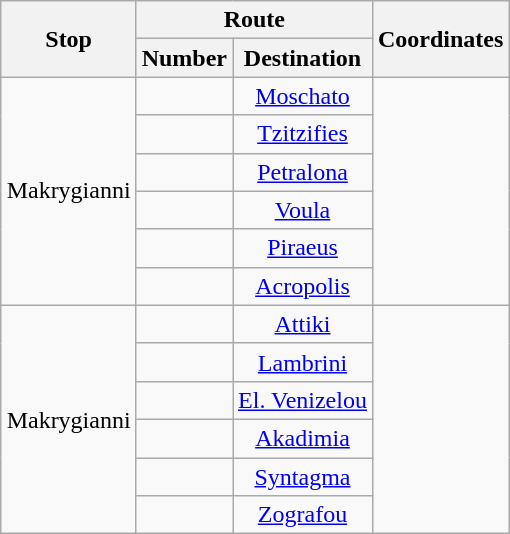<table cellpadding="5" style="margin:0 auto; text-align:center;"  class="wikitable">
<tr>
<th rowspan="2">Stop</th>
<th colspan="2">Route</th>
<th rowspan="2">Coordinates</th>
</tr>
<tr>
<th>Number</th>
<th>Destination</th>
</tr>
<tr>
<td rowspan="6">Makrygianni</td>
<td></td>
<td><a href='#'>Moschato</a></td>
<td rowspan="6"></td>
</tr>
<tr>
<td></td>
<td><a href='#'>Tzitzifies</a></td>
</tr>
<tr>
<td></td>
<td><a href='#'>Petralona</a></td>
</tr>
<tr>
<td></td>
<td><a href='#'>Voula</a></td>
</tr>
<tr>
<td></td>
<td><a href='#'>Piraeus</a></td>
</tr>
<tr>
<td></td>
<td><a href='#'>Acropolis</a></td>
</tr>
<tr>
<td rowspan="6">Makrygianni</td>
<td></td>
<td><a href='#'>Attiki</a></td>
<td rowspan="6"></td>
</tr>
<tr>
<td></td>
<td><a href='#'>Lambrini</a></td>
</tr>
<tr>
<td></td>
<td><a href='#'>El. Venizelou</a></td>
</tr>
<tr>
<td></td>
<td><a href='#'>Akadimia</a></td>
</tr>
<tr>
<td></td>
<td><a href='#'>Syntagma</a></td>
</tr>
<tr>
<td></td>
<td><a href='#'>Zografou</a></td>
</tr>
</table>
